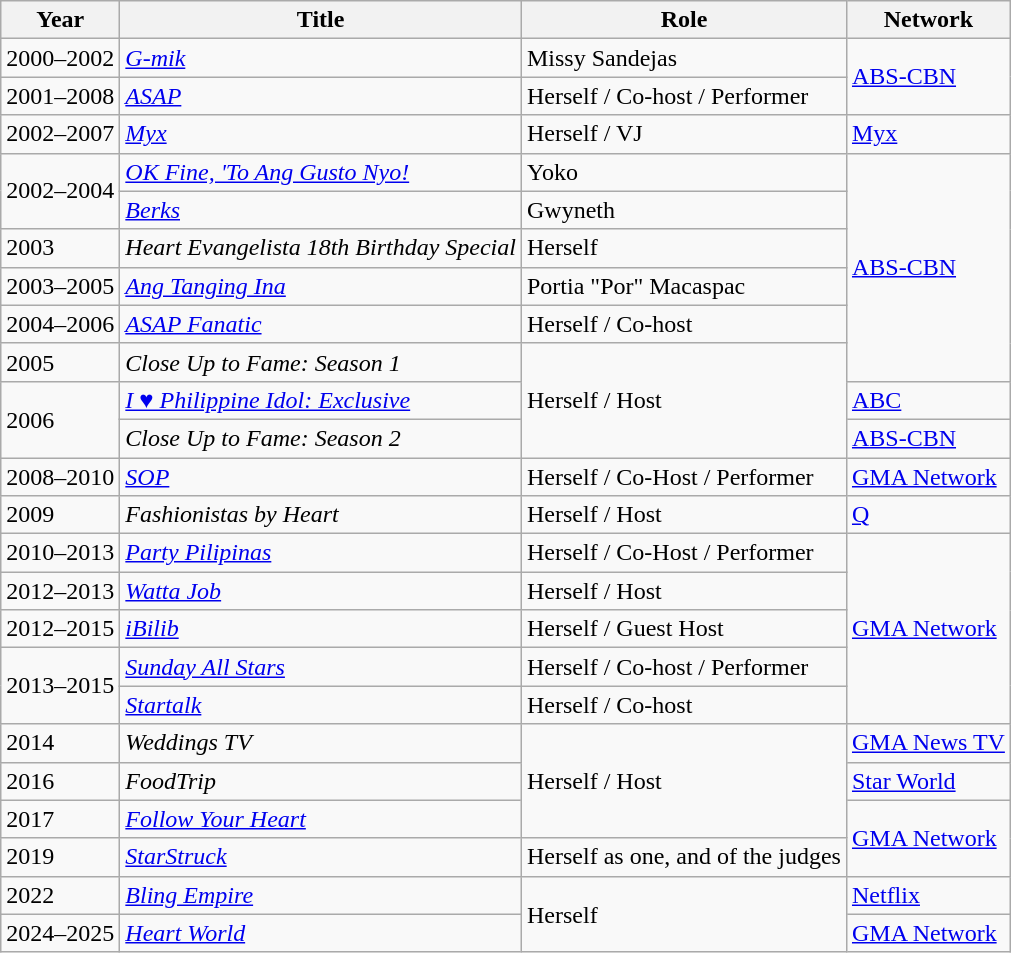<table class="wikitable ">
<tr>
<th>Year</th>
<th>Title</th>
<th>Role</th>
<th>Network</th>
</tr>
<tr>
<td>2000–2002</td>
<td><em><a href='#'>G-mik</a></em></td>
<td>Missy Sandejas</td>
<td rowspan="2"><a href='#'>ABS-CBN</a></td>
</tr>
<tr>
<td>2001–2008</td>
<td><em><a href='#'>ASAP</a></em></td>
<td>Herself / Co-host / Performer</td>
</tr>
<tr>
<td>2002–2007</td>
<td><em><a href='#'>Myx</a></em></td>
<td>Herself / VJ</td>
<td><a href='#'>Myx</a></td>
</tr>
<tr>
<td rowspan="2">2002–2004</td>
<td><em><a href='#'>OK Fine, 'To Ang Gusto Nyo!</a></em></td>
<td>Yoko</td>
<td rowspan="6"><a href='#'>ABS-CBN</a></td>
</tr>
<tr>
<td><em><a href='#'>Berks</a></em></td>
<td>Gwyneth</td>
</tr>
<tr>
<td>2003</td>
<td><em>Heart Evangelista 18th Birthday Special</em></td>
<td>Herself</td>
</tr>
<tr>
<td>2003–2005</td>
<td><em><a href='#'>Ang Tanging Ina</a></em></td>
<td>Portia "Por" Macaspac</td>
</tr>
<tr>
<td>2004–2006</td>
<td><em><a href='#'>ASAP Fanatic</a></em></td>
<td>Herself / Co-host</td>
</tr>
<tr>
<td>2005</td>
<td><em>Close Up to Fame: Season 1</em></td>
<td rowspan="3">Herself / Host</td>
</tr>
<tr>
<td rowspan="2">2006</td>
<td><em><a href='#'>I ♥ Philippine Idol: Exclusive</a></em></td>
<td><a href='#'>ABC</a></td>
</tr>
<tr>
<td><em>Close Up to Fame: Season 2</em></td>
<td><a href='#'>ABS-CBN</a></td>
</tr>
<tr>
<td>2008–2010</td>
<td><em><a href='#'>SOP</a></em></td>
<td>Herself / Co-Host / Performer</td>
<td><a href='#'>GMA Network</a></td>
</tr>
<tr>
<td>2009</td>
<td><em>Fashionistas by Heart</em></td>
<td>Herself / Host</td>
<td><a href='#'>Q</a></td>
</tr>
<tr>
<td>2010–2013</td>
<td><em><a href='#'>Party Pilipinas</a></em></td>
<td>Herself / Co-Host / Performer</td>
<td rowspan="5"><a href='#'>GMA Network</a></td>
</tr>
<tr>
<td>2012–2013</td>
<td><em><a href='#'>Watta Job</a></em></td>
<td>Herself / Host</td>
</tr>
<tr>
<td>2012–2015</td>
<td><em><a href='#'>iBilib</a></em></td>
<td>Herself / Guest Host</td>
</tr>
<tr>
<td rowspan="2">2013–2015</td>
<td><em><a href='#'>Sunday All Stars</a></em></td>
<td>Herself / Co-host / Performer</td>
</tr>
<tr>
<td><em><a href='#'>Startalk</a></em></td>
<td>Herself / Co-host</td>
</tr>
<tr>
<td>2014</td>
<td><em>Weddings TV</em></td>
<td rowspan="3">Herself / Host</td>
<td><a href='#'>GMA News TV</a></td>
</tr>
<tr>
<td>2016</td>
<td><em>FoodTrip</em></td>
<td><a href='#'>Star World</a></td>
</tr>
<tr>
<td>2017</td>
<td><em><a href='#'>Follow Your Heart</a></em></td>
<td rowspan="2"><a href='#'>GMA Network</a></td>
</tr>
<tr>
<td>2019</td>
<td><em><a href='#'>StarStruck</a></em></td>
<td>Herself as one, and of the judges</td>
</tr>
<tr>
<td>2022</td>
<td><em><a href='#'>Bling Empire</a></em></td>
<td rowspan="2">Herself</td>
<td><a href='#'>Netflix</a></td>
</tr>
<tr>
<td>2024–2025</td>
<td><em><a href='#'>Heart World</a></em></td>
<td><a href='#'>GMA Network</a></td>
</tr>
</table>
